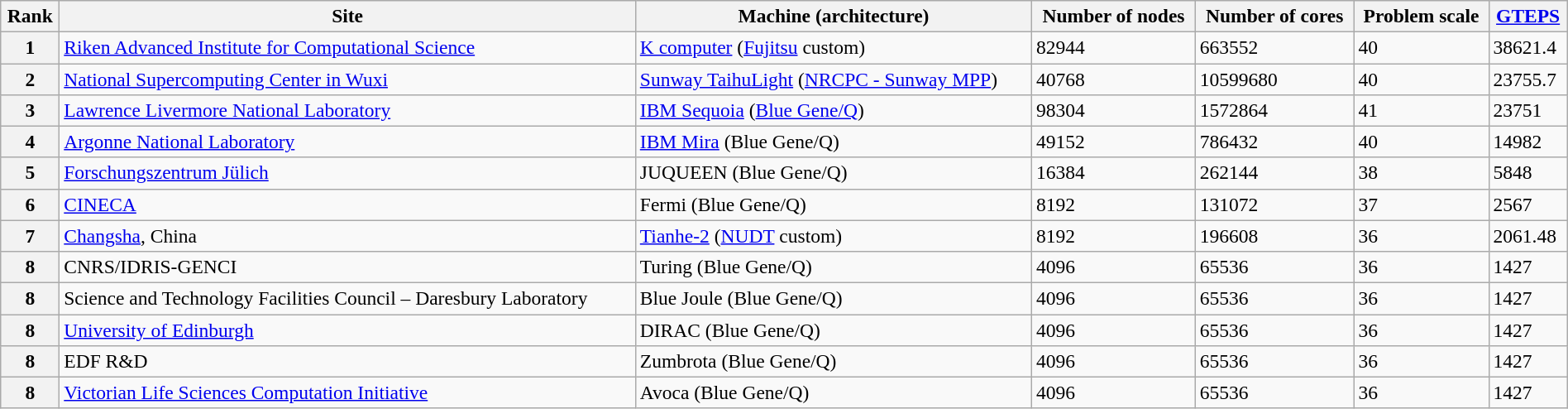<table class="wikitable sortable" style="width:100%;font-size:98%;">
<tr>
<th scope="col">Rank</th>
<th scope="col">Site</th>
<th scope="col">Machine (architecture)</th>
<th scope="col">Number of nodes</th>
<th scope="col">Number of cores</th>
<th scope="col">Problem scale</th>
<th scope="col"><a href='#'>GTEPS</a></th>
</tr>
<tr>
<th scope="row">1</th>
<td><a href='#'>Riken Advanced Institute for Computational Science</a></td>
<td><a href='#'>K computer</a> (<a href='#'>Fujitsu</a> custom)</td>
<td>82944</td>
<td>663552</td>
<td>40</td>
<td>38621.4</td>
</tr>
<tr>
<th scope="col">2</th>
<td><a href='#'>National Supercomputing Center in Wuxi</a></td>
<td><a href='#'>Sunway TaihuLight</a> (<a href='#'>NRCPC - Sunway MPP</a>)</td>
<td>40768</td>
<td>10599680</td>
<td>40</td>
<td>23755.7</td>
</tr>
<tr>
<th scope="col">3</th>
<td><a href='#'>Lawrence Livermore National Laboratory</a></td>
<td><a href='#'>IBM Sequoia</a> (<a href='#'>Blue Gene/Q</a>)</td>
<td>98304</td>
<td>1572864</td>
<td>41</td>
<td>23751</td>
</tr>
<tr>
<th scope="col">4</th>
<td><a href='#'>Argonne National Laboratory</a></td>
<td><a href='#'>IBM Mira</a> (Blue Gene/Q)</td>
<td>49152</td>
<td>786432</td>
<td>40</td>
<td>14982</td>
</tr>
<tr>
<th scope="col">5</th>
<td><a href='#'>Forschungszentrum Jülich</a></td>
<td>JUQUEEN (Blue Gene/Q)</td>
<td>16384</td>
<td>262144</td>
<td>38</td>
<td>5848</td>
</tr>
<tr>
<th scope="col">6</th>
<td><a href='#'>CINECA</a></td>
<td>Fermi (Blue Gene/Q)</td>
<td>8192</td>
<td>131072</td>
<td>37</td>
<td>2567</td>
</tr>
<tr>
<th scope="col">7</th>
<td><a href='#'>Changsha</a>, China</td>
<td><a href='#'>Tianhe-2</a> (<a href='#'>NUDT</a> custom)</td>
<td>8192</td>
<td>196608</td>
<td>36</td>
<td>2061.48</td>
</tr>
<tr>
<th scope="col">8</th>
<td>CNRS/IDRIS-GENCI</td>
<td>Turing (Blue Gene/Q)</td>
<td>4096</td>
<td>65536</td>
<td>36</td>
<td>1427</td>
</tr>
<tr>
<th scope="col">8</th>
<td>Science and Technology Facilities Council – Daresbury Laboratory</td>
<td>Blue Joule (Blue Gene/Q)</td>
<td>4096</td>
<td>65536</td>
<td>36</td>
<td>1427</td>
</tr>
<tr>
<th scope="col">8</th>
<td><a href='#'>University of Edinburgh</a></td>
<td>DIRAC (Blue Gene/Q)</td>
<td>4096</td>
<td>65536</td>
<td>36</td>
<td>1427</td>
</tr>
<tr>
<th scope="col">8</th>
<td>EDF R&D</td>
<td>Zumbrota (Blue Gene/Q)</td>
<td>4096</td>
<td>65536</td>
<td>36</td>
<td>1427</td>
</tr>
<tr>
<th scope="col">8</th>
<td><a href='#'>Victorian Life Sciences Computation Initiative</a></td>
<td>Avoca (Blue Gene/Q)</td>
<td>4096</td>
<td>65536</td>
<td>36</td>
<td>1427</td>
</tr>
</table>
